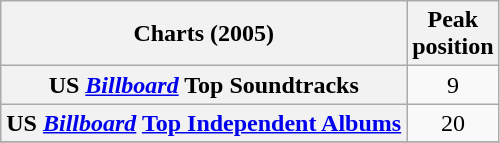<table class="wikitable sortable plainrowheaders" style="text-align:center;">
<tr>
<th scope="col">Charts (2005)</th>
<th scope="col">Peak<br>position</th>
</tr>
<tr>
<th scope="row">US <em><a href='#'>Billboard</a></em> Top Soundtracks</th>
<td>9</td>
</tr>
<tr>
<th scope="row">US <em><a href='#'>Billboard</a></em> <a href='#'>Top Independent Albums</a></th>
<td>20</td>
</tr>
<tr>
</tr>
</table>
